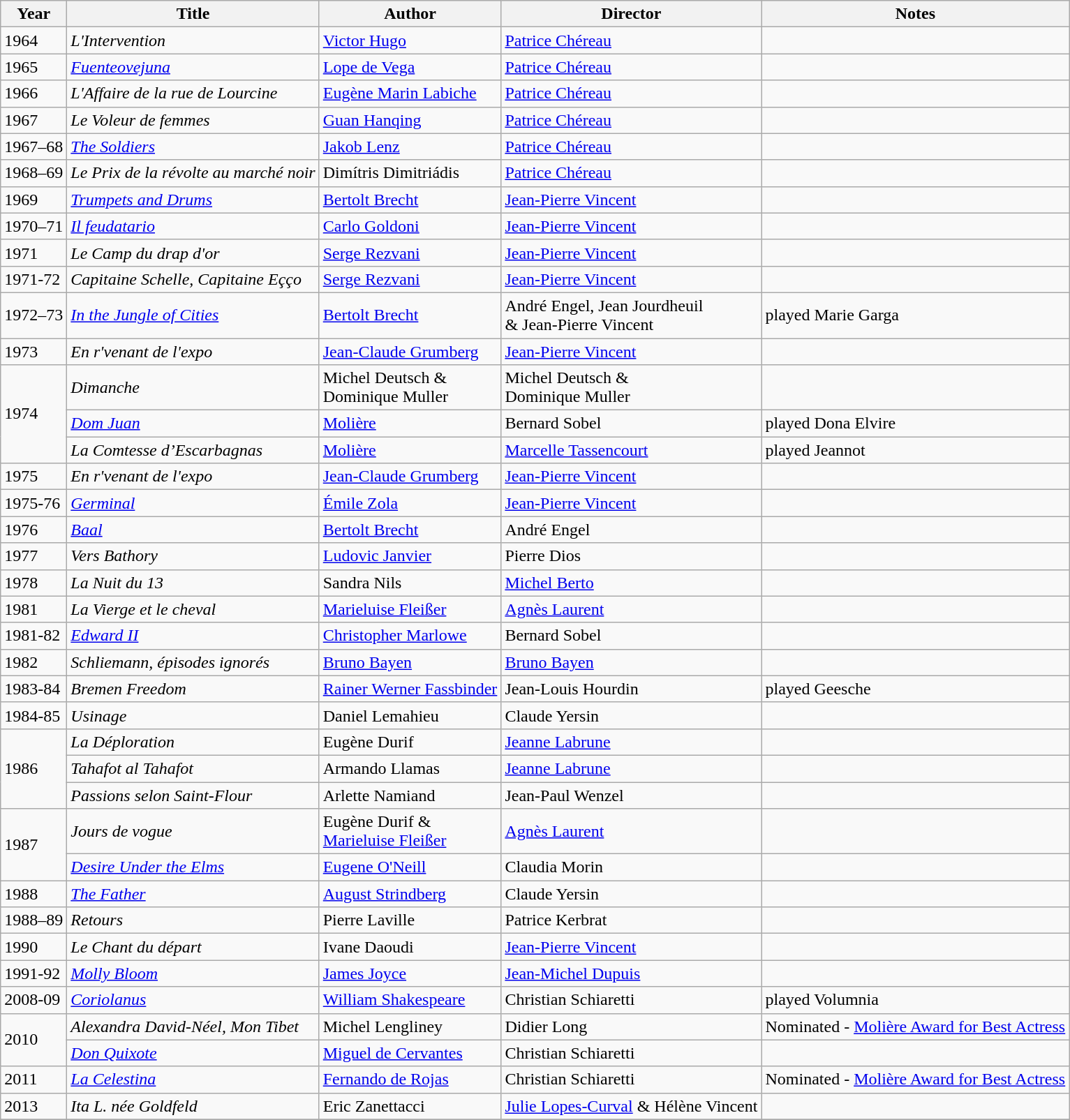<table class="wikitable">
<tr>
<th>Year</th>
<th>Title</th>
<th>Author</th>
<th>Director</th>
<th>Notes</th>
</tr>
<tr>
<td>1964</td>
<td><em>L'Intervention</em></td>
<td><a href='#'>Victor Hugo</a></td>
<td><a href='#'>Patrice Chéreau</a></td>
<td></td>
</tr>
<tr>
<td>1965</td>
<td><em><a href='#'>Fuenteovejuna</a></em></td>
<td><a href='#'>Lope de Vega</a></td>
<td><a href='#'>Patrice Chéreau</a></td>
<td></td>
</tr>
<tr>
<td>1966</td>
<td><em>L'Affaire de la rue de Lourcine</em></td>
<td><a href='#'>Eugène Marin Labiche</a></td>
<td><a href='#'>Patrice Chéreau</a></td>
<td></td>
</tr>
<tr>
<td>1967</td>
<td><em>Le Voleur de femmes</em></td>
<td><a href='#'>Guan Hanqing</a></td>
<td><a href='#'>Patrice Chéreau</a></td>
<td></td>
</tr>
<tr>
<td>1967–68</td>
<td><em><a href='#'>The Soldiers</a></em></td>
<td><a href='#'>Jakob Lenz</a></td>
<td><a href='#'>Patrice Chéreau</a></td>
<td></td>
</tr>
<tr>
<td>1968–69</td>
<td><em>Le Prix de la révolte au marché noir</em></td>
<td>Dimítris Dimitriádis</td>
<td><a href='#'>Patrice Chéreau</a></td>
<td></td>
</tr>
<tr>
<td>1969</td>
<td><em><a href='#'>Trumpets and Drums</a></em></td>
<td><a href='#'>Bertolt Brecht</a></td>
<td><a href='#'>Jean-Pierre Vincent</a></td>
<td></td>
</tr>
<tr>
<td>1970–71</td>
<td><em><a href='#'>Il feudatario</a></em></td>
<td><a href='#'>Carlo Goldoni</a></td>
<td><a href='#'>Jean-Pierre Vincent</a></td>
<td></td>
</tr>
<tr>
<td>1971</td>
<td><em>Le Camp du drap d'or</em></td>
<td><a href='#'>Serge Rezvani</a></td>
<td><a href='#'>Jean-Pierre Vincent</a></td>
<td></td>
</tr>
<tr>
<td>1971-72</td>
<td><em>Capitaine Schelle, Capitaine Eçço</em></td>
<td><a href='#'>Serge Rezvani</a></td>
<td><a href='#'>Jean-Pierre Vincent</a></td>
<td></td>
</tr>
<tr>
<td>1972–73</td>
<td><em><a href='#'>In the Jungle of Cities</a></em></td>
<td><a href='#'>Bertolt Brecht</a></td>
<td>André Engel, Jean Jourdheuil<br> & Jean-Pierre Vincent</td>
<td>played Marie Garga</td>
</tr>
<tr>
<td>1973</td>
<td><em>En r'venant de l'expo</em></td>
<td><a href='#'>Jean-Claude Grumberg</a></td>
<td><a href='#'>Jean-Pierre Vincent</a></td>
<td></td>
</tr>
<tr>
<td rowspan=3>1974</td>
<td><em>Dimanche</em></td>
<td>Michel Deutsch &<br> Dominique Muller</td>
<td>Michel Deutsch &<br> Dominique Muller</td>
<td></td>
</tr>
<tr>
<td><em><a href='#'>Dom Juan</a></em></td>
<td><a href='#'>Molière</a></td>
<td>Bernard Sobel</td>
<td>played Dona Elvire</td>
</tr>
<tr>
<td><em>La Comtesse d’Escarbagnas</em></td>
<td><a href='#'>Molière</a></td>
<td><a href='#'>Marcelle Tassencourt</a></td>
<td>played Jeannot</td>
</tr>
<tr>
<td>1975</td>
<td><em>En r'venant de l'expo</em></td>
<td><a href='#'>Jean-Claude Grumberg</a></td>
<td><a href='#'>Jean-Pierre Vincent</a></td>
<td></td>
</tr>
<tr>
<td>1975-76</td>
<td><em><a href='#'>Germinal</a></em></td>
<td><a href='#'>Émile Zola</a></td>
<td><a href='#'>Jean-Pierre Vincent</a></td>
<td></td>
</tr>
<tr>
<td>1976</td>
<td><em><a href='#'>Baal</a></em></td>
<td><a href='#'>Bertolt Brecht</a></td>
<td>André Engel</td>
<td></td>
</tr>
<tr>
<td>1977</td>
<td><em>Vers Bathory</em></td>
<td><a href='#'>Ludovic Janvier</a></td>
<td>Pierre Dios</td>
<td></td>
</tr>
<tr>
<td>1978</td>
<td><em>La Nuit du 13</em></td>
<td>Sandra Nils</td>
<td><a href='#'>Michel Berto</a></td>
<td></td>
</tr>
<tr>
<td>1981</td>
<td><em>La Vierge et le cheval</em></td>
<td><a href='#'>Marieluise Fleißer</a></td>
<td><a href='#'>Agnès Laurent</a></td>
<td></td>
</tr>
<tr>
<td>1981-82</td>
<td><em><a href='#'>Edward II</a></em></td>
<td><a href='#'>Christopher Marlowe</a></td>
<td>Bernard Sobel</td>
<td></td>
</tr>
<tr>
<td>1982</td>
<td><em>Schliemann, épisodes ignorés</em></td>
<td><a href='#'>Bruno Bayen</a></td>
<td><a href='#'>Bruno Bayen</a></td>
<td></td>
</tr>
<tr>
<td>1983-84</td>
<td><em>Bremen Freedom</em></td>
<td><a href='#'>Rainer Werner Fassbinder</a></td>
<td>Jean-Louis Hourdin</td>
<td>played Geesche</td>
</tr>
<tr>
<td>1984-85</td>
<td><em>Usinage</em></td>
<td>Daniel Lemahieu</td>
<td>Claude Yersin</td>
<td></td>
</tr>
<tr>
<td rowspan=3>1986</td>
<td><em>La Déploration</em></td>
<td>Eugène Durif</td>
<td><a href='#'>Jeanne Labrune</a></td>
<td></td>
</tr>
<tr>
<td><em>Tahafot al Tahafot</em></td>
<td>Armando Llamas</td>
<td><a href='#'>Jeanne Labrune</a></td>
<td></td>
</tr>
<tr>
<td><em>Passions selon Saint-Flour</em></td>
<td>Arlette Namiand</td>
<td>Jean-Paul Wenzel</td>
<td></td>
</tr>
<tr>
<td rowspan=2>1987</td>
<td><em>Jours de vogue</em></td>
<td>Eugène Durif &<br> <a href='#'>Marieluise Fleißer</a></td>
<td><a href='#'>Agnès Laurent</a></td>
<td></td>
</tr>
<tr>
<td><em><a href='#'>Desire Under the Elms</a></em></td>
<td><a href='#'>Eugene O'Neill</a></td>
<td>Claudia Morin</td>
<td></td>
</tr>
<tr>
<td>1988</td>
<td><em><a href='#'>The Father</a></em></td>
<td><a href='#'>August Strindberg</a></td>
<td>Claude Yersin</td>
<td></td>
</tr>
<tr>
<td>1988–89</td>
<td><em>Retours</em></td>
<td>Pierre Laville</td>
<td>Patrice Kerbrat</td>
<td></td>
</tr>
<tr>
<td>1990</td>
<td><em>Le Chant du départ</em></td>
<td>Ivane Daoudi</td>
<td><a href='#'>Jean-Pierre Vincent</a></td>
<td></td>
</tr>
<tr>
<td>1991-92</td>
<td><em><a href='#'>Molly Bloom</a></em></td>
<td><a href='#'>James Joyce</a></td>
<td><a href='#'>Jean-Michel Dupuis</a></td>
<td></td>
</tr>
<tr>
<td>2008-09</td>
<td><em><a href='#'>Coriolanus</a></em></td>
<td><a href='#'>William Shakespeare</a></td>
<td>Christian Schiaretti</td>
<td>played Volumnia</td>
</tr>
<tr>
<td rowspan=2>2010</td>
<td><em>Alexandra David-Néel, Mon Tibet</em></td>
<td>Michel Lengliney</td>
<td>Didier Long</td>
<td>Nominated - <a href='#'>Molière Award for Best Actress</a></td>
</tr>
<tr>
<td><em><a href='#'>Don Quixote</a></em></td>
<td><a href='#'>Miguel de Cervantes</a></td>
<td>Christian Schiaretti</td>
<td></td>
</tr>
<tr>
<td>2011</td>
<td><em><a href='#'>La Celestina</a></em></td>
<td><a href='#'>Fernando de Rojas</a></td>
<td>Christian Schiaretti</td>
<td>Nominated - <a href='#'>Molière Award for Best Actress</a></td>
</tr>
<tr>
<td>2013</td>
<td><em>Ita L. née Goldfeld</em></td>
<td>Eric Zanettacci</td>
<td><a href='#'>Julie Lopes-Curval</a> & Hélène Vincent</td>
<td></td>
</tr>
<tr>
</tr>
</table>
